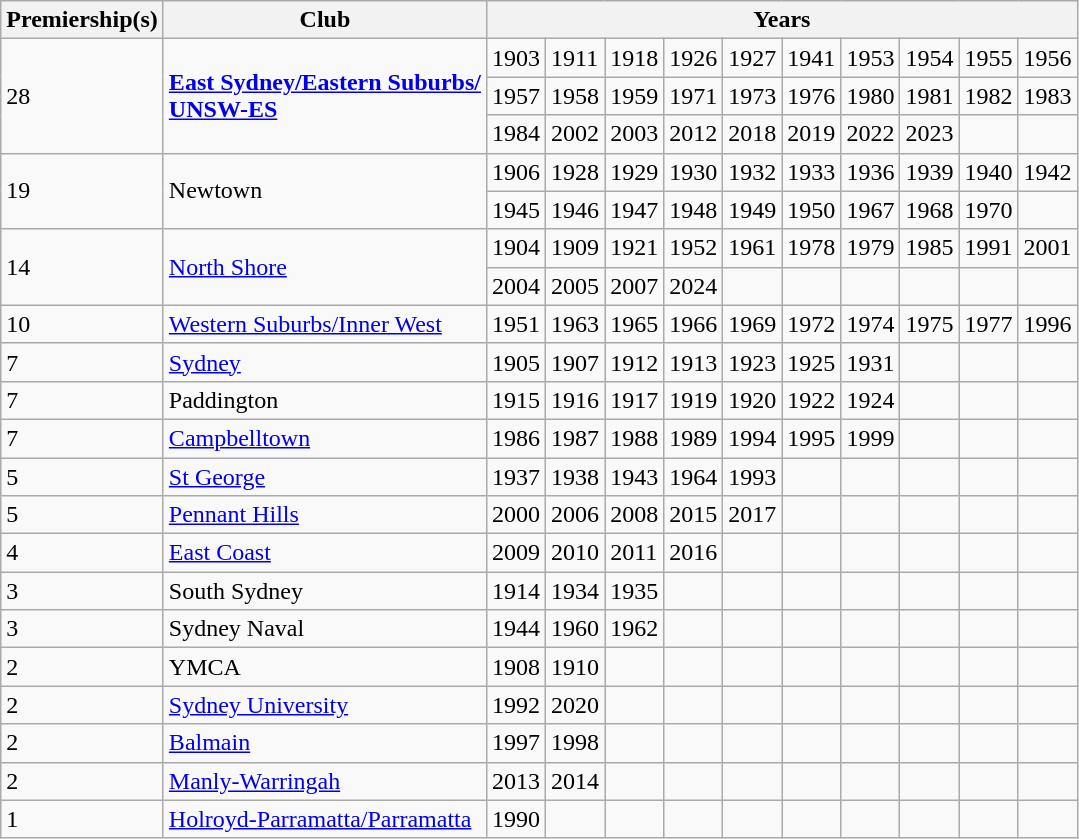<table class="wikitable">
<tr>
<th>Premiership(s)</th>
<th>Club</th>
<th colspan="10">Years</th>
</tr>
<tr>
<td rowspan="3">28</td>
<td rowspan="3"><a href='#'><strong>East Sydney/Eastern Suburbs/<br>UNSW-ES</strong></a></td>
<td>1903</td>
<td>1911</td>
<td>1918</td>
<td>1926</td>
<td>1927</td>
<td>1941</td>
<td>1953</td>
<td>1954</td>
<td>1955</td>
<td>1956</td>
</tr>
<tr>
<td>1957</td>
<td>1958</td>
<td>1959</td>
<td>1971</td>
<td>1973</td>
<td>1976</td>
<td>1980</td>
<td>1981</td>
<td>1982</td>
<td>1983</td>
</tr>
<tr>
<td>1984</td>
<td>2002</td>
<td>2003</td>
<td>2012</td>
<td>2018</td>
<td>2019</td>
<td>2022</td>
<td>2023</td>
<td></td>
<td></td>
</tr>
<tr>
<td rowspan="2">19</td>
<td rowspan="2">Newtown</td>
<td>1906</td>
<td>1928</td>
<td>1929</td>
<td>1930</td>
<td>1932</td>
<td>1933</td>
<td>1936</td>
<td>1939</td>
<td>1940</td>
<td>1942</td>
</tr>
<tr>
<td>1945</td>
<td>1946</td>
<td>1947</td>
<td>1948</td>
<td>1949</td>
<td>1950</td>
<td>1967</td>
<td>1968</td>
<td>1970</td>
<td></td>
</tr>
<tr>
<td rowspan="2">14</td>
<td rowspan="2"><a href='#'>North Shore</a></td>
<td>1904</td>
<td>1909</td>
<td>1921</td>
<td>1952</td>
<td>1961</td>
<td>1978</td>
<td>1979</td>
<td>1985</td>
<td>1991</td>
<td>2001</td>
</tr>
<tr>
<td>2004</td>
<td>2005</td>
<td>2007</td>
<td>2024</td>
<td></td>
<td></td>
<td></td>
<td></td>
<td></td>
<td></td>
</tr>
<tr>
<td>10</td>
<td><a href='#'>Western Suburbs/Inner West</a></td>
<td>1951</td>
<td>1963</td>
<td>1965</td>
<td>1966</td>
<td>1969</td>
<td>1972</td>
<td>1974</td>
<td>1975</td>
<td>1977</td>
<td>1996</td>
</tr>
<tr>
<td>7</td>
<td><a href='#'>Sydney</a></td>
<td>1905</td>
<td>1907</td>
<td>1912</td>
<td>1913</td>
<td>1923</td>
<td>1925</td>
<td>1931</td>
<td></td>
<td></td>
<td></td>
</tr>
<tr>
<td>7</td>
<td>Paddington</td>
<td>1915</td>
<td>1916</td>
<td>1917</td>
<td>1919</td>
<td>1920</td>
<td>1922</td>
<td>1924</td>
<td></td>
<td></td>
<td></td>
</tr>
<tr>
<td>7</td>
<td><a href='#'>Campbelltown</a></td>
<td>1986</td>
<td>1987</td>
<td>1988</td>
<td>1989</td>
<td>1994</td>
<td>1995</td>
<td>1999</td>
<td></td>
<td></td>
<td></td>
</tr>
<tr>
<td>5</td>
<td><a href='#'>St George</a></td>
<td>1937</td>
<td>1938</td>
<td>1943</td>
<td>1964</td>
<td>1993</td>
<td></td>
<td></td>
<td></td>
<td></td>
<td></td>
</tr>
<tr>
<td>5</td>
<td><a href='#'>Pennant Hills</a></td>
<td>2000</td>
<td>2006</td>
<td>2008</td>
<td>2015</td>
<td>2017</td>
<td></td>
<td></td>
<td></td>
<td></td>
<td></td>
</tr>
<tr>
<td>4</td>
<td><a href='#'>East Coast</a></td>
<td>2009</td>
<td>2010</td>
<td>2011</td>
<td>2016</td>
<td></td>
<td></td>
<td></td>
<td></td>
<td></td>
<td></td>
</tr>
<tr>
<td>3</td>
<td>South Sydney</td>
<td>1914</td>
<td>1934</td>
<td>1935</td>
<td></td>
<td></td>
<td></td>
<td></td>
<td></td>
<td></td>
<td></td>
</tr>
<tr>
<td>3</td>
<td>Sydney Naval</td>
<td>1944</td>
<td>1960</td>
<td>1962</td>
<td></td>
<td></td>
<td></td>
<td></td>
<td></td>
<td></td>
<td></td>
</tr>
<tr>
<td>2</td>
<td>YMCA</td>
<td>1908</td>
<td>1910</td>
<td></td>
<td></td>
<td></td>
<td></td>
<td></td>
<td></td>
<td></td>
<td></td>
</tr>
<tr>
<td>2</td>
<td><a href='#'>Sydney University</a></td>
<td>1992</td>
<td>2020</td>
<td></td>
<td></td>
<td></td>
<td></td>
<td></td>
<td></td>
<td></td>
<td></td>
</tr>
<tr>
<td>2</td>
<td><a href='#'>Balmain</a></td>
<td>1997</td>
<td>1998</td>
<td></td>
<td></td>
<td></td>
<td></td>
<td></td>
<td></td>
<td></td>
<td></td>
</tr>
<tr>
<td>2</td>
<td><a href='#'>Manly-Warringah</a></td>
<td>2013</td>
<td>2014</td>
<td></td>
<td></td>
<td></td>
<td></td>
<td></td>
<td></td>
<td></td>
<td></td>
</tr>
<tr>
<td>1</td>
<td><a href='#'>Holroyd-Parramatta/Parramatta</a></td>
<td>1990</td>
<td></td>
<td></td>
<td></td>
<td></td>
<td></td>
<td></td>
<td></td>
<td></td>
<td></td>
</tr>
</table>
